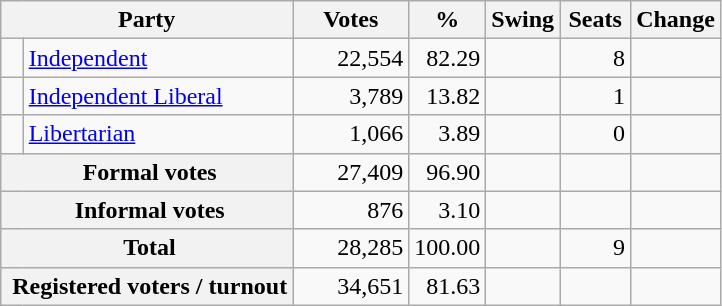<table class="wikitable" style="text-align:right; margin-bottom:0">
<tr>
<th style="width:10px" colspan=3>Party</th>
<th style="width:70px;">Votes</th>
<th style="width:40px;">%</th>
<th style="width:40px;">Swing</th>
<th style="width:40px;">Seats</th>
<th style="width:40px;">Change</th>
</tr>
<tr>
<td> </td>
<td style="text-align:left;" colspan="2"><a href='#'>Independent</a></td>
<td>22,554</td>
<td>82.29</td>
<td></td>
<td>8</td>
<td></td>
</tr>
<tr>
<td> </td>
<td style="text-align:left;" colspan="2"><a href='#'>Independent Liberal</a></td>
<td>3,789</td>
<td>13.82</td>
<td></td>
<td>1</td>
<td></td>
</tr>
<tr>
<td> </td>
<td style="text-align:left;" colspan="2"><a href='#'>Libertarian</a></td>
<td>1,066</td>
<td>3.89</td>
<td></td>
<td>0</td>
<td></td>
</tr>
<tr>
<th colspan="3" rowspan="1"> Formal votes</th>
<td>27,409</td>
<td>96.90</td>
<td></td>
<td></td>
<td></td>
</tr>
<tr>
<th colspan="3" rowspan="1"> Informal votes</th>
<td>876</td>
<td>3.10</td>
<td></td>
<td></td>
<td></td>
</tr>
<tr>
<th colspan="3" rowspan="1"> Total</th>
<td>28,285</td>
<td>100.00</td>
<td></td>
<td>9</td>
<td></td>
</tr>
<tr>
<th colspan="3" rowspan="1"> Registered voters / turnout</th>
<td>34,651</td>
<td>81.63</td>
<td></td>
<td></td>
<td></td>
</tr>
</table>
